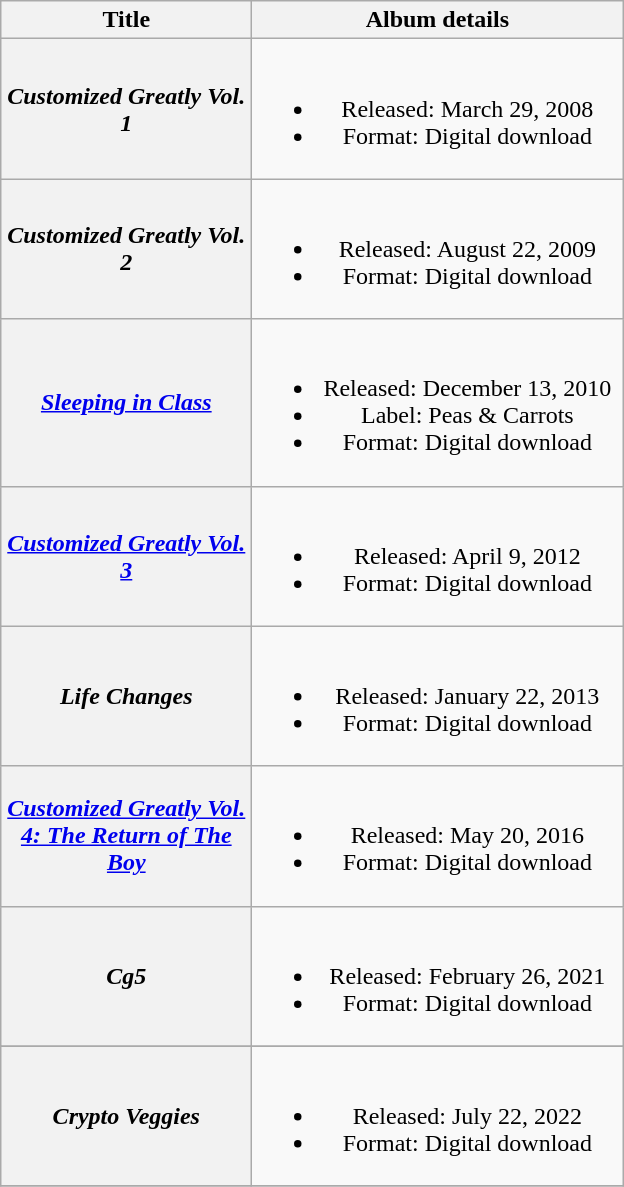<table class="wikitable plainrowheaders" style="text-align:center;" border="1">
<tr>
<th scope="col" style="width:10em;">Title</th>
<th scope="col" style="width:15em;">Album details</th>
</tr>
<tr>
<th scope="row"><em>Customized Greatly Vol. 1</em></th>
<td><br><ul><li>Released: March 29, 2008</li><li>Format: Digital download</li></ul></td>
</tr>
<tr>
<th scope="row"><em>Customized Greatly Vol. 2</em></th>
<td><br><ul><li>Released: August 22, 2009</li><li>Format: Digital download</li></ul></td>
</tr>
<tr>
<th scope="row"><em><a href='#'>Sleeping in Class</a></em></th>
<td><br><ul><li>Released: December 13, 2010</li><li>Label: Peas & Carrots</li><li>Format: Digital download</li></ul></td>
</tr>
<tr>
<th scope="row"><em><a href='#'>Customized Greatly Vol. 3</a></em></th>
<td><br><ul><li>Released: April 9, 2012</li><li>Format: Digital download</li></ul></td>
</tr>
<tr>
<th scope="row"><em>Life Changes</em></th>
<td><br><ul><li>Released: January 22, 2013</li><li>Format: Digital download</li></ul></td>
</tr>
<tr>
<th scope="row"><em><a href='#'>Customized Greatly Vol. 4: The Return of The Boy</a></em></th>
<td><br><ul><li>Released: May 20, 2016</li><li>Format: Digital download</li></ul></td>
</tr>
<tr>
<th scope="row"><em>Cg5</em></th>
<td><br><ul><li>Released: February 26, 2021</li><li>Format: Digital download</li></ul></td>
</tr>
<tr>
</tr>
<tr>
<th scope="row"><em>Crypto Veggies</em></th>
<td><br><ul><li>Released: July 22, 2022</li><li>Format: Digital download</li></ul></td>
</tr>
<tr>
</tr>
</table>
